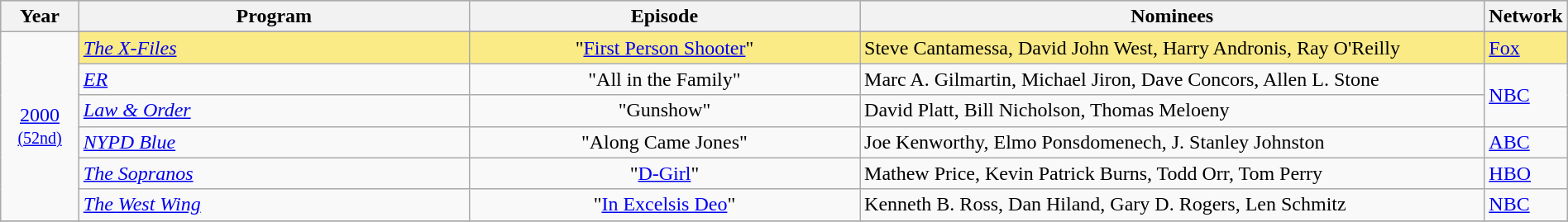<table class="wikitable" style="width:100%">
<tr bgcolor="#bebebe">
<th width="5%">Year</th>
<th width="25%">Program</th>
<th width="25%">Episode</th>
<th width="40%">Nominees</th>
<th width="5%">Network</th>
</tr>
<tr>
<td rowspan=7 style="text-align:center"><a href='#'>2000</a><br><small><a href='#'>(52nd)</a></small><br></td>
</tr>
<tr style="background:#FAEB86">
<td><em><a href='#'>The X-Files</a></em></td>
<td align=center>"<a href='#'>First Person Shooter</a>"</td>
<td>Steve Cantamessa, David John West, Harry Andronis, Ray O'Reilly</td>
<td><a href='#'>Fox</a></td>
</tr>
<tr>
<td><em><a href='#'>ER</a></em></td>
<td align=center>"All in the Family"</td>
<td>Marc A. Gilmartin, Michael Jiron, Dave Concors, Allen L. Stone</td>
<td rowspan=2><a href='#'>NBC</a></td>
</tr>
<tr>
<td><em><a href='#'>Law & Order</a></em></td>
<td align=center>"Gunshow"</td>
<td>David Platt, Bill Nicholson, Thomas Meloeny</td>
</tr>
<tr>
<td><em><a href='#'>NYPD Blue</a></em></td>
<td align=center>"Along Came Jones"</td>
<td>Joe Kenworthy, Elmo Ponsdomenech, J. Stanley Johnston</td>
<td><a href='#'>ABC</a></td>
</tr>
<tr>
<td><em><a href='#'>The Sopranos</a></em></td>
<td align=center>"<a href='#'>D-Girl</a>"</td>
<td>Mathew Price, Kevin Patrick Burns, Todd Orr, Tom Perry</td>
<td><a href='#'>HBO</a></td>
</tr>
<tr>
<td><em><a href='#'>The West Wing</a></em></td>
<td align=center>"<a href='#'>In Excelsis Deo</a>"</td>
<td>Kenneth B. Ross, Dan Hiland, Gary D. Rogers, Len Schmitz</td>
<td><a href='#'>NBC</a></td>
</tr>
<tr>
</tr>
</table>
